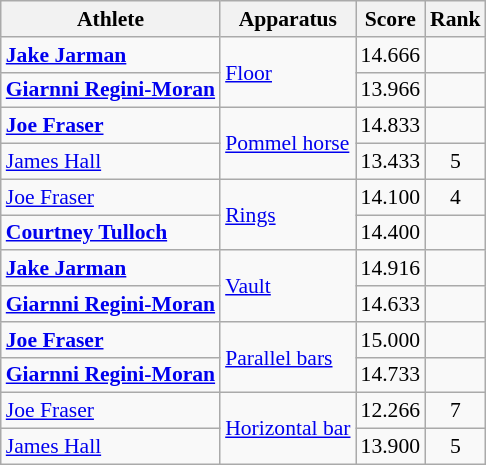<table class=wikitable style=font-size:90%;text-align:center>
<tr>
<th>Athlete</th>
<th>Apparatus</th>
<th>Score</th>
<th>Rank</th>
</tr>
<tr align=center>
<td align=left><strong><a href='#'>Jake Jarman</a></strong></td>
<td align=left rowspan=2><a href='#'>Floor</a></td>
<td>14.666</td>
<td></td>
</tr>
<tr>
<td align=left><strong><a href='#'>Giarnni Regini-Moran</a></strong></td>
<td>13.966</td>
<td></td>
</tr>
<tr>
<td align=left><strong><a href='#'>Joe Fraser</a></strong></td>
<td align=left rowspan=2><a href='#'>Pommel horse</a></td>
<td>14.833</td>
<td></td>
</tr>
<tr>
<td align=left><a href='#'>James Hall</a></td>
<td>13.433</td>
<td>5</td>
</tr>
<tr>
<td align=left><a href='#'>Joe Fraser</a></td>
<td align=left rowspan=2><a href='#'>Rings</a></td>
<td>14.100</td>
<td>4</td>
</tr>
<tr>
<td align=left><strong><a href='#'>Courtney Tulloch</a></strong></td>
<td>14.400</td>
<td></td>
</tr>
<tr>
<td align=left><strong><a href='#'>Jake Jarman</a></strong></td>
<td align=left rowspan=2><a href='#'>Vault</a></td>
<td>14.916</td>
<td></td>
</tr>
<tr>
<td align=left><strong><a href='#'>Giarnni Regini-Moran</a></strong></td>
<td>14.633</td>
<td></td>
</tr>
<tr>
<td align=left><strong><a href='#'>Joe Fraser</a></strong></td>
<td align=left rowspan=2><a href='#'>Parallel bars</a></td>
<td>15.000</td>
<td></td>
</tr>
<tr>
<td align=left><strong><a href='#'>Giarnni Regini-Moran</a></strong></td>
<td>14.733</td>
<td></td>
</tr>
<tr>
<td align=left><a href='#'>Joe Fraser</a></td>
<td align=left rowspan=2><a href='#'>Horizontal bar</a></td>
<td>12.266</td>
<td>7</td>
</tr>
<tr>
<td align=left><a href='#'>James Hall</a></td>
<td>13.900</td>
<td>5</td>
</tr>
</table>
